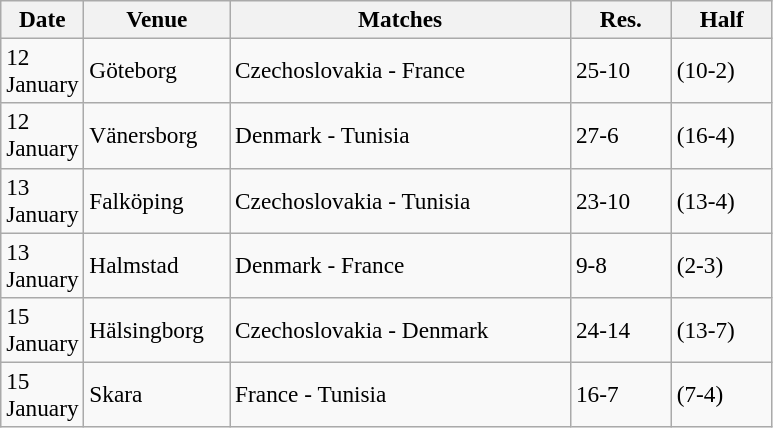<table class="wikitable sortable" style=font-size:97%>
<tr>
<th width="40px">Date</th>
<th width="90px">Venue</th>
<th width="220px">Matches</th>
<th width="60px">Res.</th>
<th width="60px">Half</th>
</tr>
<tr>
<td>12 January</td>
<td>Göteborg</td>
<td align="left">Czechoslovakia - France</td>
<td>25-10</td>
<td>(10-2)</td>
</tr>
<tr>
<td>12 January</td>
<td>Vänersborg</td>
<td align="left">Denmark - Tunisia</td>
<td>27-6</td>
<td>(16-4)</td>
</tr>
<tr>
<td>13 January</td>
<td>Falköping</td>
<td align="left">Czechoslovakia - Tunisia</td>
<td>23-10</td>
<td>(13-4)</td>
</tr>
<tr>
<td>13 January</td>
<td>Halmstad</td>
<td align="left">Denmark - France</td>
<td>9-8</td>
<td>(2-3)</td>
</tr>
<tr>
<td>15 January</td>
<td>Hälsingborg</td>
<td align="left">Czechoslovakia - Denmark</td>
<td>24-14</td>
<td>(13-7)</td>
</tr>
<tr>
<td>15 January</td>
<td>Skara</td>
<td align="left">France - Tunisia</td>
<td>16-7</td>
<td>(7-4)</td>
</tr>
</table>
